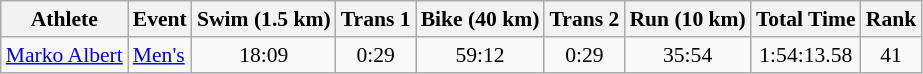<table class="wikitable" style="font-size:90%">
<tr>
<th>Athlete</th>
<th>Event</th>
<th>Swim (1.5 km)</th>
<th>Trans 1</th>
<th>Bike (40 km)</th>
<th>Trans 2</th>
<th>Run (10 km)</th>
<th>Total Time</th>
<th>Rank</th>
</tr>
<tr align=center>
<td align=left><a href='#'>Marko Albert</a></td>
<td align=left><a href='#'>Men's</a></td>
<td>18:09</td>
<td>0:29</td>
<td>59:12</td>
<td>0:29</td>
<td>35:54</td>
<td>1:54:13.58</td>
<td>41</td>
</tr>
</table>
